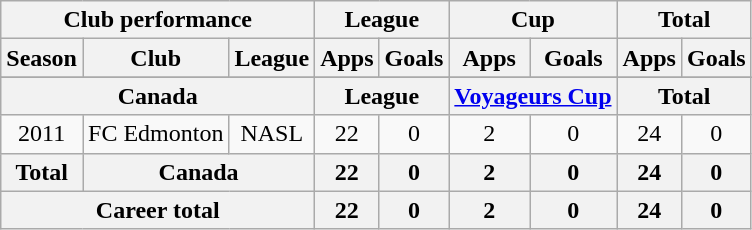<table class="wikitable" style="text-align:center">
<tr>
<th colspan=3>Club performance</th>
<th colspan=2>League</th>
<th colspan=2>Cup</th>
<th colspan=2>Total</th>
</tr>
<tr>
<th>Season</th>
<th>Club</th>
<th>League</th>
<th>Apps</th>
<th>Goals</th>
<th>Apps</th>
<th>Goals</th>
<th>Apps</th>
<th>Goals</th>
</tr>
<tr>
</tr>
<tr>
<th colspan=3>Canada</th>
<th colspan=2>League</th>
<th colspan=2><a href='#'>Voyageurs Cup</a></th>
<th colspan=2>Total</th>
</tr>
<tr>
<td>2011</td>
<td>FC Edmonton</td>
<td>NASL</td>
<td>22</td>
<td>0</td>
<td>2</td>
<td>0</td>
<td>24</td>
<td>0</td>
</tr>
<tr>
<th rowspan=1>Total</th>
<th colspan=2>Canada</th>
<th>22</th>
<th>0</th>
<th>2</th>
<th>0</th>
<th>24</th>
<th>0</th>
</tr>
<tr>
<th colspan=3>Career total</th>
<th>22</th>
<th>0</th>
<th>2</th>
<th>0</th>
<th>24</th>
<th>0</th>
</tr>
</table>
